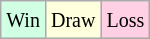<table class="wikitable">
<tr>
<td style="background-color: #d0ffe3;"><small>Win</small></td>
<td style="background-color: #ffffdd;"><small>Draw</small></td>
<td style="background-color: #ffd0e3;"><small>Loss</small></td>
</tr>
</table>
